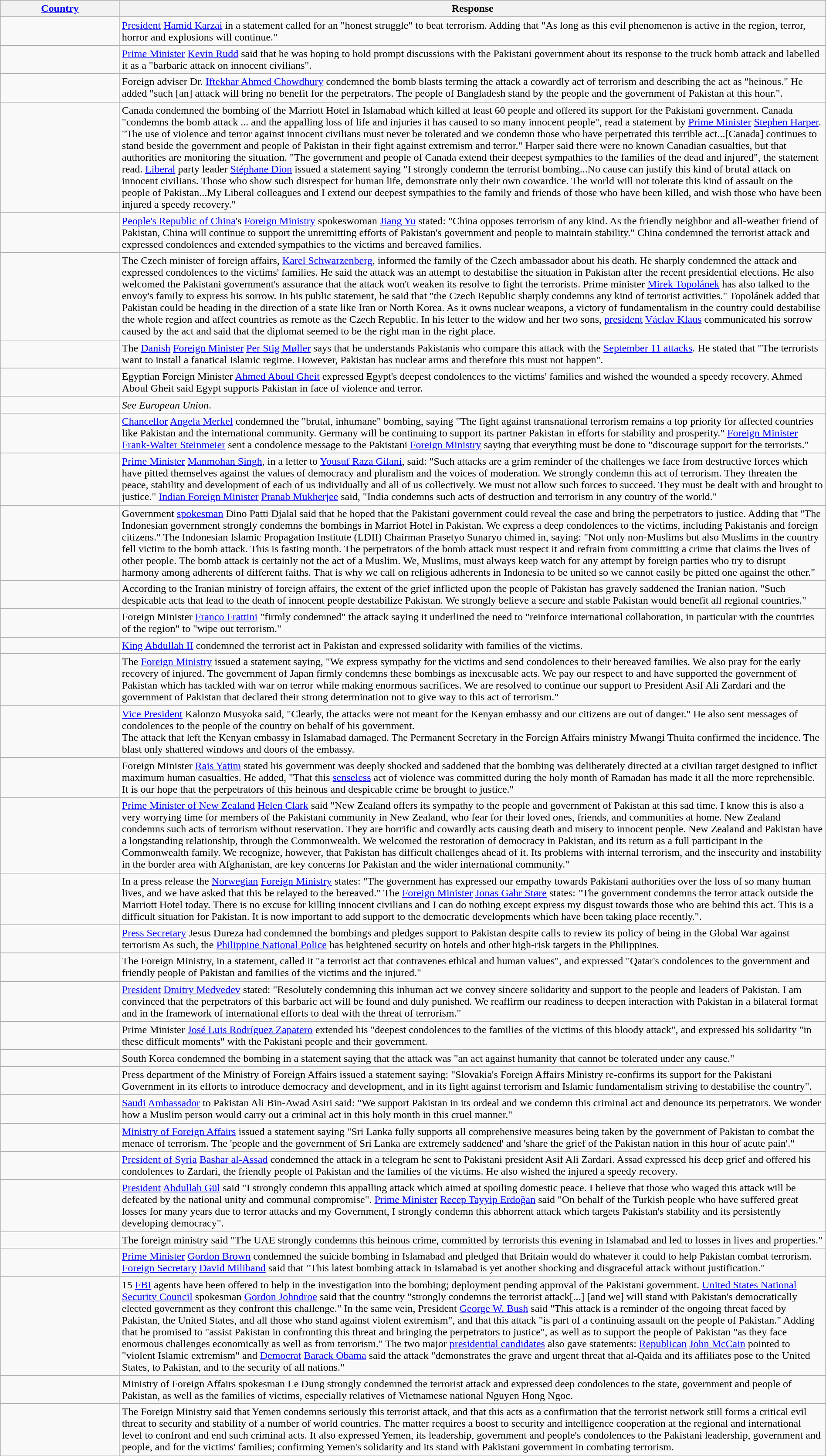<table class="wikitable"  style="margin:auto; width:100%;">
<tr>
<th style="width:175px;"><a href='#'>Country</a></th>
<th>Response</th>
</tr>
<tr>
<td></td>
<td><a href='#'>President</a> <a href='#'>Hamid Karzai</a> in a statement called for an "honest struggle" to beat terrorism. Adding that "As long as this evil phenomenon is active in the region, terror, horror and explosions will continue."</td>
</tr>
<tr>
<td></td>
<td><a href='#'>Prime Minister</a> <a href='#'>Kevin Rudd</a> said that he was hoping to hold prompt discussions with the Pakistani government about its response to the truck bomb attack and labelled it as a "barbaric attack on innocent civilians".</td>
</tr>
<tr>
<td></td>
<td>Foreign adviser Dr. <a href='#'>Iftekhar Ahmed Chowdhury</a> condemned the bomb blasts terming the attack a cowardly act of terrorism and describing the act as "heinous." He added "such [an] attack will bring no benefit for the perpetrators. The people of Bangladesh stand by the people and the government of Pakistan at this hour.".</td>
</tr>
<tr>
<td></td>
<td>Canada condemned the bombing of the Marriott Hotel in Islamabad which killed at least 60 people and offered its support for the Pakistani government. Canada "condemns the bomb attack ... and the appalling loss of life and injuries it has caused to so many innocent people", read a statement by <a href='#'>Prime Minister</a> <a href='#'>Stephen Harper</a>.  "The use of violence and terror against innocent civilians must never be tolerated and we condemn those who have perpetrated this terrible act...[Canada] continues to stand beside the government and people of Pakistan in their fight against extremism and terror." Harper said there were no known Canadian casualties, but that authorities are monitoring the situation. "The government and people of Canada extend their deepest sympathies to the families of the dead and injured", the statement read. <a href='#'>Liberal</a> party leader <a href='#'>Stéphane Dion</a> issued a statement saying "I strongly condemn the terrorist bombing...No cause can justify this kind of brutal attack on innocent civilians. Those who show such disrespect for human life, demonstrate only their own cowardice. The world will not tolerate this kind of assault on the people of Pakistan...My Liberal colleagues and I extend our deepest sympathies to the family and friends of those who have been killed, and wish those who have been injured a speedy recovery."</td>
</tr>
<tr>
<td></td>
<td><a href='#'>People's Republic of China</a>'s <a href='#'>Foreign Ministry</a> spokeswoman <a href='#'>Jiang Yu</a> stated: "China opposes terrorism of any kind. As the friendly neighbor and all-weather friend of Pakistan, China will continue to support the unremitting efforts of Pakistan's government and people to maintain stability." China condemned the terrorist attack and expressed condolences and extended sympathies to the victims and bereaved families.</td>
</tr>
<tr>
<td></td>
<td>The Czech minister of foreign affairs, <a href='#'>Karel Schwarzenberg</a>, informed the family of the Czech ambassador about his death. He sharply condemned the attack and expressed condolences to the victims' families. He said the attack was an attempt to destabilise the situation in Pakistan after the recent presidential elections. He also welcomed the Pakistani government's assurance that the attack won't weaken its resolve to fight the terrorists. Prime minister <a href='#'>Mirek Topolánek</a> has also talked to the envoy's family to express his sorrow. In his public statement, he said that "the Czech Republic sharply condemns any kind of terrorist activities." Topolánek added that Pakistan could be heading in the direction of a state like Iran or North Korea. As it owns nuclear weapons, a victory of fundamentalism in the country could destabilise the whole region and affect countries as remote as the Czech Republic. In his letter to the widow and her two sons, <a href='#'>president</a> <a href='#'>Václav Klaus</a> communicated his sorrow caused by the act and said that the diplomat seemed to be the right man in the right place.</td>
</tr>
<tr>
<td></td>
<td>The <a href='#'>Danish</a> <a href='#'>Foreign Minister</a> <a href='#'>Per Stig Møller</a> says that he understands Pakistanis who compare this attack with the <a href='#'>September 11 attacks</a>. He stated that "The terrorists want to install a fanatical Islamic regime. However, Pakistan has nuclear arms and therefore this must not happen".</td>
</tr>
<tr>
<td></td>
<td>Egyptian Foreign Minister <a href='#'>Ahmed Aboul Gheit</a> expressed Egypt's deepest condolences to the victims' families and wished the wounded a speedy recovery. Ahmed Aboul Gheit said Egypt supports Pakistan in face of violence and terror.</td>
</tr>
<tr>
<td></td>
<td><em>See European Union</em>.</td>
</tr>
<tr>
<td></td>
<td><a href='#'>Chancellor</a> <a href='#'>Angela Merkel</a> condemned the "brutal, inhumane" bombing, saying "The fight against transnational terrorism remains a top priority for affected countries like Pakistan and the international community. Germany will be continuing to support its partner Pakistan in efforts for stability and prosperity." <a href='#'>Foreign Minister</a> <a href='#'>Frank-Walter Steinmeier</a> sent a condolence message to the Pakistani <a href='#'>Foreign Ministry</a> saying that everything must be done to "discourage support for the terrorists."</td>
</tr>
<tr>
<td></td>
<td><a href='#'>Prime Minister</a> <a href='#'>Manmohan Singh</a>, in a letter to <a href='#'>Yousuf Raza Gilani</a>, said: "Such attacks are a grim reminder of the challenges we face from destructive forces which have pitted themselves against the values of democracy and pluralism and the voices of moderation. We strongly condemn this act of terrorism. They threaten the peace, stability and development of each of us individually and all of us collectively. We must not allow such forces to succeed. They must be dealt with and brought to justice." <a href='#'>Indian Foreign Minister</a> <a href='#'>Pranab Mukherjee</a> said, "India condemns such acts of destruction and terrorism in any country of the world."</td>
</tr>
<tr>
<td></td>
<td>Government <a href='#'>spokesman</a> Dino Patti Djalal said that he hoped that the Pakistani government could reveal the case and bring the perpetrators to justice. Adding that "The Indonesian government strongly condemns the bombings in Marriot Hotel in Pakistan. We express a deep condolences to the victims, including Pakistanis and foreign citizens." The Indonesian Islamic Propagation Institute (LDII) Chairman Prasetyo Sunaryo chimed in, saying: "Not only non-Muslims but also Muslims in the country fell victim to the bomb attack. This is fasting month. The perpetrators of the bomb attack must respect it and refrain from committing a crime that claims the lives of other people. The bomb attack is certainly not the act of a Muslim. We, Muslims, must always keep watch for any attempt by foreign parties who try to disrupt harmony among adherents of different faiths. That is why we call on religious adherents in Indonesia to be united so we cannot easily be pitted one against the other."</td>
</tr>
<tr>
<td></td>
<td>According to the Iranian ministry of foreign affairs, the extent of the grief inflicted upon the people of Pakistan has gravely saddened the Iranian nation. "Such despicable acts that lead to the death of innocent people destabilize Pakistan. We strongly believe a secure and stable Pakistan would benefit all regional countries."</td>
</tr>
<tr>
<td></td>
<td>Foreign Minister <a href='#'>Franco Frattini</a> "firmly condemned" the attack saying it underlined the need to "reinforce international collaboration, in particular with the countries of the region" to "wipe out terrorism."</td>
</tr>
<tr>
<td></td>
<td><a href='#'>King Abdullah II</a> condemned the terrorist act in Pakistan and expressed solidarity with families of the victims.</td>
</tr>
<tr>
<td></td>
<td>The <a href='#'>Foreign Ministry</a> issued a statement saying, "We express sympathy for the victims and send condolences to their bereaved families. We also pray for the early recovery of injured. The government of Japan firmly condemns these bombings as inexcusable acts. We pay our respect to and have supported the government of Pakistan which has tackled with war on terror while making enormous sacrifices. We are resolved to continue our support to President Asif Ali Zardari and the government of Pakistan that declared their strong determination not to give way to this act of terrorism."</td>
</tr>
<tr>
<td></td>
<td><a href='#'>Vice President</a> Kalonzo Musyoka said, "Clearly, the attacks were not meant for the Kenyan embassy and our citizens are out of danger." He also sent messages of condolences to the people of the country on behalf of his government.<br>The attack that left the Kenyan embassy in Islamabad damaged. The Permanent Secretary in the Foreign Affairs ministry Mwangi Thuita confirmed the incidence. The blast only shattered windows and doors of the embassy.</td>
</tr>
<tr>
<td></td>
<td>Foreign Minister <a href='#'>Rais Yatim</a> stated his government was deeply shocked and saddened that the bombing was deliberately directed at a civilian target designed to inflict maximum human casualties. He added, "That this <a href='#'>senseless</a> act of violence was committed during the holy month of Ramadan has made it all the more reprehensible. It is our hope that the perpetrators of this heinous and despicable crime be brought to justice."</td>
</tr>
<tr>
<td></td>
<td><a href='#'>Prime Minister of New Zealand</a> <a href='#'>Helen Clark</a> said "New Zealand offers its sympathy to the people and government of Pakistan at this sad time. I know this is also a very worrying time for members of the Pakistani community in New Zealand, who fear for their loved ones, friends, and communities at home. New Zealand condemns such acts of terrorism without reservation. They are horrific and cowardly acts causing death and misery to innocent people. New Zealand and Pakistan have a longstanding relationship, through the Commonwealth. We welcomed the restoration of democracy in Pakistan, and its return as a full participant in the Commonwealth family. We recognize, however, that Pakistan has difficult challenges ahead of it. Its problems with internal terrorism, and the insecurity and instability in the border area with Afghanistan, are key concerns for Pakistan and the wider international community."</td>
</tr>
<tr>
<td></td>
<td>In a press release the <a href='#'>Norwegian</a> <a href='#'>Foreign Ministry</a> states: "The government has expressed our empathy towards Pakistani authorities over the loss of so many human lives, and we have asked that this be relayed to the bereaved." The <a href='#'>Foreign Minister</a> <a href='#'>Jonas Gahr Støre</a> states: "The government condemns the terror attack outside the Marriott Hotel today. There is no excuse for killing innocent civilians and I can do nothing except express my disgust towards those who are behind this act. This is a difficult situation for Pakistan. It is now important to add support to the democratic developments which have been taking place recently.".</td>
</tr>
<tr>
<td></td>
<td><a href='#'>Press Secretary</a> Jesus Dureza had condemned the bombings and pledges support to Pakistan despite calls to review its policy of being in the Global War against terrorism As such, the <a href='#'>Philippine National Police</a> has heightened security on hotels and other high-risk targets in the Philippines.</td>
</tr>
<tr>
<td></td>
<td>The Foreign Ministry, in a statement, called it "a terrorist act that contravenes ethical and human values", and expressed "Qatar's condolences to the government and friendly people of Pakistan and families of the victims and the injured."</td>
</tr>
<tr>
<td></td>
<td><a href='#'>President</a> <a href='#'>Dmitry Medvedev</a> stated: "Resolutely condemning this inhuman act we convey sincere solidarity and support to the people and leaders of Pakistan. I am convinced that the perpetrators of this barbaric act will be found and duly punished. We reaffirm our readiness to deepen interaction with Pakistan in a bilateral format and in the framework of international efforts to deal with the threat of terrorism."</td>
</tr>
<tr>
<td></td>
<td>Prime Minister <a href='#'>José Luis Rodríguez Zapatero</a> extended his "deepest condolences to the families of the victims of this bloody attack", and expressed his solidarity "in these difficult moments" with the Pakistani people and their government.</td>
</tr>
<tr>
<td></td>
<td>South Korea condemned the bombing in a statement saying that the attack was "an act against humanity that cannot be tolerated under any cause."</td>
</tr>
<tr>
<td></td>
<td>Press department of the Ministry of Foreign Affairs issued a statement saying: "Slovakia's Foreign Affairs Ministry re-confirms its support for the Pakistani Government in its efforts to introduce democracy and development, and in its fight against terrorism and Islamic fundamentalism striving to destabilise the country".</td>
</tr>
<tr>
<td></td>
<td><a href='#'>Saudi</a> <a href='#'>Ambassador</a> to Pakistan Ali Bin-Awad Asiri said:  "We support Pakistan in its ordeal and we condemn this criminal act and denounce its perpetrators. We wonder how a Muslim person would carry out a criminal act in this holy month in this cruel manner."</td>
</tr>
<tr>
<td></td>
<td><a href='#'>Ministry of Foreign Affairs</a> issued a statement saying "Sri Lanka fully supports all comprehensive measures being taken by the government of Pakistan to combat the menace of terrorism. The 'people and the government of Sri Lanka are extremely saddened' and 'share the grief of the Pakistan nation in this hour of acute pain'."</td>
</tr>
<tr>
<td></td>
<td><a href='#'>President of Syria</a> <a href='#'>Bashar al-Assad</a> condemned the attack in a telegram he sent to Pakistani president Asif Ali Zardari. Assad expressed his deep grief and offered his condolences to Zardari, the friendly people of Pakistan and the families of the victims. He also wished the injured a speedy recovery.</td>
</tr>
<tr>
<td></td>
<td><a href='#'>President</a> <a href='#'>Abdullah Gül</a> said "I strongly condemn this appalling attack which aimed at spoiling domestic peace. I believe that those who waged this attack will be defeated by the national unity and communal compromise". <a href='#'>Prime Minister</a> <a href='#'>Recep Tayyip Erdoğan</a> said "On behalf of the Turkish people who have suffered great losses for many years due to terror attacks and my Government, I strongly condemn this abhorrent attack which targets Pakistan's stability and its persistently developing democracy".</td>
</tr>
<tr>
<td></td>
<td>The foreign ministry said "The UAE strongly condemns this heinous crime, committed by terrorists this evening in Islamabad and led to losses in lives and properties."</td>
</tr>
<tr>
<td></td>
<td><a href='#'>Prime Minister</a> <a href='#'>Gordon Brown</a> condemned the suicide bombing in Islamabad and pledged that Britain would do whatever it could to help Pakistan combat terrorism. <a href='#'>Foreign Secretary</a> <a href='#'>David Miliband</a> said that "This latest bombing attack in Islamabad is yet another shocking and disgraceful attack without justification."</td>
</tr>
<tr>
<td></td>
<td>15 <a href='#'>FBI</a> agents have been offered to help in the investigation into the bombing; deployment pending approval of the Pakistani government. <a href='#'>United States National Security Council</a> spokesman <a href='#'>Gordon Johndroe</a> said that the country "strongly condemns the terrorist attack[...] [and we] will stand with Pakistan's democratically elected government as they confront this challenge." In the same vein, President <a href='#'>George W. Bush</a> said  "This attack is a reminder of the ongoing threat faced by Pakistan, the United States, and all those who stand against violent extremism", and that this attack "is part of a continuing assault on the people of Pakistan." Adding that he promised to "assist Pakistan in confronting this threat and bringing the perpetrators to justice", as well as to support the people of Pakistan "as they face enormous challenges economically as well as from terrorism." The two major <a href='#'>presidential candidates</a> also gave statements: <a href='#'>Republican</a> <a href='#'>John McCain</a> pointed to "violent Islamic extremism" and <a href='#'>Democrat</a> <a href='#'>Barack Obama</a> said the attack "demonstrates the grave and urgent threat that al-Qaida and its affiliates pose to the United States, to Pakistan, and to the security of all nations."</td>
</tr>
<tr>
<td></td>
<td>Ministry of Foreign Affairs spokesman Le Dung strongly condemned the terrorist attack and expressed deep condolences to the state, government and people of Pakistan, as well as the families of victims, especially relatives of Vietnamese national Nguyen Hong Ngoc.</td>
</tr>
<tr>
<td></td>
<td>The Foreign Ministry said that Yemen condemns seriously this terrorist attack, and that this acts as a confirmation that the terrorist network still forms a critical evil threat to security and stability of a number of world countries. The matter requires a boost to security and intelligence cooperation at the regional and international level to confront and end such criminal acts. It also expressed Yemen, its leadership, government and people's condolences to the Pakistani leadership, government and people, and for the victims' families; confirming Yemen's solidarity and its stand with Pakistani government in combating terrorism.</td>
</tr>
</table>
